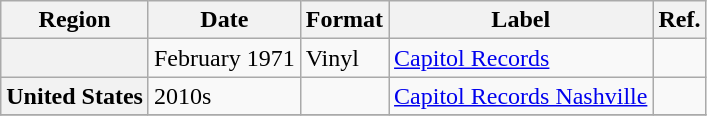<table class="wikitable plainrowheaders">
<tr>
<th scope="col">Region</th>
<th scope="col">Date</th>
<th scope="col">Format</th>
<th scope="col">Label</th>
<th scope="col">Ref.</th>
</tr>
<tr>
<th scope="row"></th>
<td>February 1971</td>
<td>Vinyl</td>
<td><a href='#'>Capitol Records</a></td>
<td></td>
</tr>
<tr>
<th scope="row">United States</th>
<td>2010s</td>
<td></td>
<td><a href='#'>Capitol Records Nashville</a></td>
<td></td>
</tr>
<tr>
</tr>
</table>
